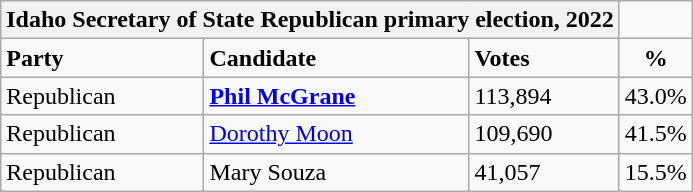<table class="wikitable">
<tr>
<th colspan="3">Idaho Secretary of State Republican primary election, 2022</th>
</tr>
<tr>
<td><strong>Party</strong></td>
<td><strong>Candidate</strong></td>
<td><strong>Votes</strong></td>
<td align=center><strong>%</strong></td>
</tr>
<tr>
<td>Republican</td>
<td><strong><a href='#'>Phil McGrane</a></strong></td>
<td>113,894</td>
<td>43.0%</td>
</tr>
<tr>
<td>Republican</td>
<td><a href='#'>Dorothy Moon</a></td>
<td>109,690</td>
<td>41.5%</td>
</tr>
<tr>
<td>Republican</td>
<td>Mary Souza</td>
<td>41,057</td>
<td>15.5%</td>
</tr>
</table>
